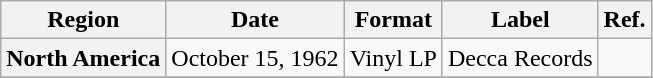<table class="wikitable plainrowheaders">
<tr>
<th scope="col">Region</th>
<th scope="col">Date</th>
<th scope="col">Format</th>
<th scope="col">Label</th>
<th scope="col">Ref.</th>
</tr>
<tr>
<th scope="row">North America</th>
<td>October 15, 1962</td>
<td>Vinyl LP</td>
<td>Decca Records</td>
<td></td>
</tr>
<tr>
</tr>
</table>
